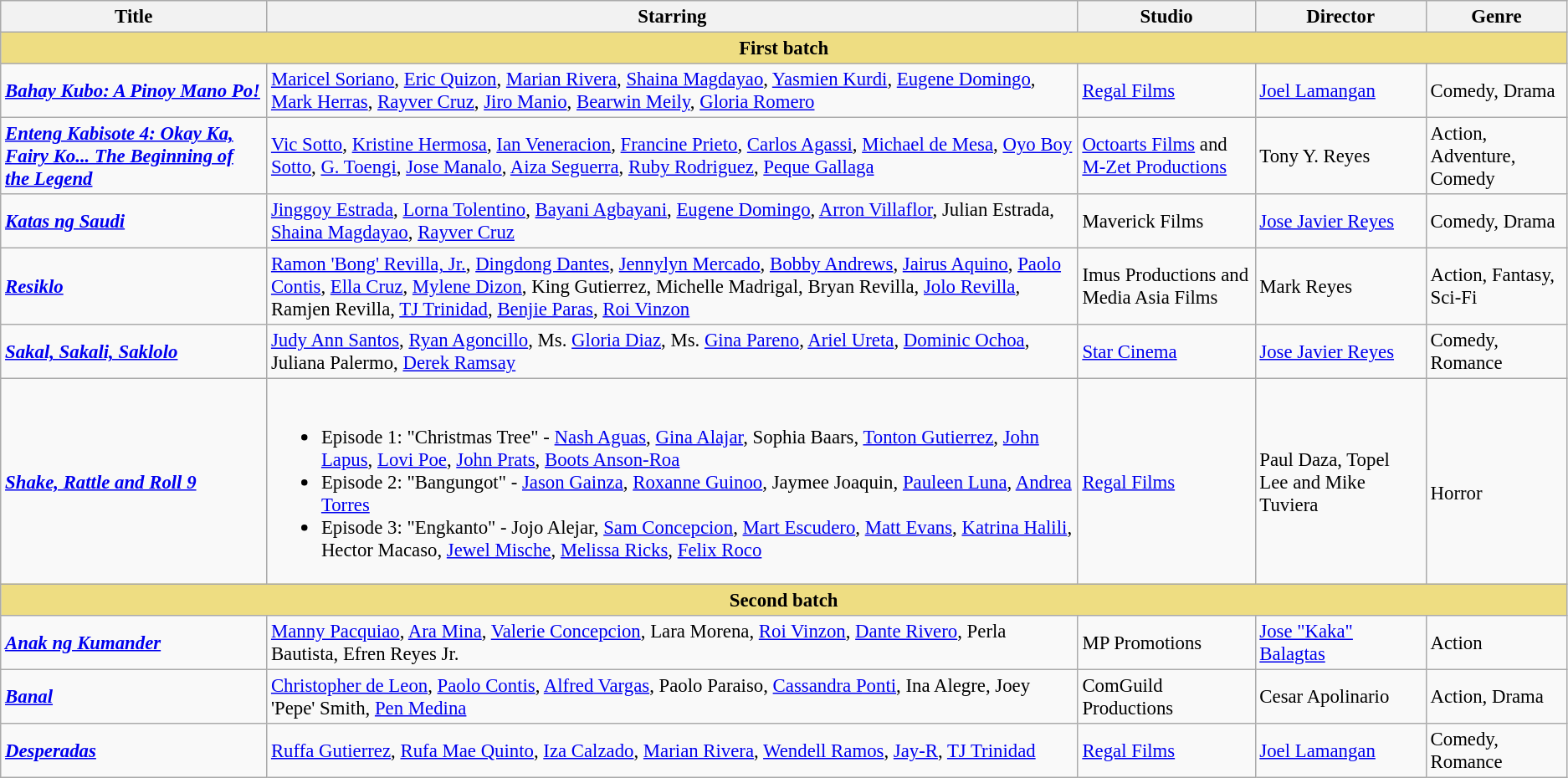<table class="wikitable" style="font-size:95%">
<tr>
<th>Title</th>
<th>Starring</th>
<th>Studio</th>
<th>Director</th>
<th>Genre</th>
</tr>
<tr>
<th style="background:#EEDD82" colspan=5>First batch</th>
</tr>
<tr>
<td><strong><em><a href='#'>Bahay Kubo: A Pinoy Mano Po!</a></em></strong></td>
<td><a href='#'>Maricel Soriano</a>, <a href='#'>Eric Quizon</a>, <a href='#'>Marian Rivera</a>, <a href='#'>Shaina Magdayao</a>, <a href='#'>Yasmien Kurdi</a>, <a href='#'>Eugene Domingo</a>, <a href='#'>Mark Herras</a>, <a href='#'>Rayver Cruz</a>, <a href='#'>Jiro Manio</a>, <a href='#'>Bearwin Meily</a>, <a href='#'>Gloria Romero</a></td>
<td><a href='#'>Regal Films</a></td>
<td><a href='#'>Joel Lamangan</a></td>
<td>Comedy, Drama</td>
</tr>
<tr>
<td><strong><em><a href='#'>Enteng Kabisote 4: Okay Ka, Fairy Ko... The Beginning of the Legend</a></em></strong></td>
<td><a href='#'>Vic Sotto</a>, <a href='#'>Kristine Hermosa</a>, <a href='#'>Ian Veneracion</a>, <a href='#'>Francine Prieto</a>, <a href='#'>Carlos Agassi</a>, <a href='#'>Michael de Mesa</a>, <a href='#'>Oyo Boy Sotto</a>, <a href='#'>G. Toengi</a>, <a href='#'>Jose Manalo</a>, <a href='#'>Aiza Seguerra</a>, <a href='#'>Ruby Rodriguez</a>, <a href='#'>Peque Gallaga</a></td>
<td><a href='#'>Octoarts Films</a> and <a href='#'>M-Zet Productions</a></td>
<td>Tony Y. Reyes</td>
<td>Action, Adventure, Comedy</td>
</tr>
<tr>
<td><strong><em><a href='#'>Katas ng Saudi</a></em></strong></td>
<td><a href='#'>Jinggoy Estrada</a>, <a href='#'>Lorna Tolentino</a>, <a href='#'>Bayani Agbayani</a>, <a href='#'>Eugene Domingo</a>, <a href='#'>Arron Villaflor</a>, Julian Estrada, <a href='#'>Shaina Magdayao</a>, <a href='#'>Rayver Cruz</a></td>
<td>Maverick Films</td>
<td><a href='#'>Jose Javier Reyes</a></td>
<td>Comedy, Drama</td>
</tr>
<tr>
<td><strong><em><a href='#'>Resiklo</a></em></strong></td>
<td><a href='#'>Ramon 'Bong' Revilla, Jr.</a>, <a href='#'>Dingdong Dantes</a>, <a href='#'>Jennylyn Mercado</a>, <a href='#'>Bobby Andrews</a>, <a href='#'>Jairus Aquino</a>, <a href='#'>Paolo Contis</a>, <a href='#'>Ella Cruz</a>, <a href='#'>Mylene Dizon</a>, King Gutierrez, Michelle Madrigal, Bryan Revilla, <a href='#'>Jolo Revilla</a>, Ramjen Revilla, <a href='#'>TJ Trinidad</a>, <a href='#'>Benjie Paras</a>, <a href='#'>Roi Vinzon</a></td>
<td>Imus Productions and Media Asia Films</td>
<td>Mark Reyes</td>
<td>Action, Fantasy, Sci-Fi</td>
</tr>
<tr>
<td><strong><em><a href='#'>Sakal, Sakali, Saklolo</a></em></strong></td>
<td><a href='#'>Judy Ann Santos</a>, <a href='#'>Ryan Agoncillo</a>, Ms. <a href='#'>Gloria Diaz</a>, Ms. <a href='#'>Gina Pareno</a>, <a href='#'>Ariel Ureta</a>, <a href='#'>Dominic Ochoa</a>, Juliana Palermo, <a href='#'>Derek Ramsay</a></td>
<td><a href='#'>Star Cinema</a></td>
<td><a href='#'>Jose Javier Reyes</a></td>
<td>Comedy, Romance</td>
</tr>
<tr>
<td><strong><em><a href='#'>Shake, Rattle and Roll 9</a></em></strong></td>
<td><br><ul><li>Episode 1: "Christmas Tree" - <a href='#'>Nash Aguas</a>, <a href='#'>Gina Alajar</a>, Sophia Baars, <a href='#'>Tonton Gutierrez</a>, <a href='#'>John Lapus</a>, <a href='#'>Lovi Poe</a>, <a href='#'>John Prats</a>, <a href='#'>Boots Anson-Roa</a></li><li>Episode 2: "Bangungot" - <a href='#'>Jason Gainza</a>, <a href='#'>Roxanne Guinoo</a>, Jaymee Joaquin, <a href='#'>Pauleen Luna</a>, <a href='#'>Andrea Torres</a></li><li>Episode 3: "Engkanto" - Jojo Alejar, <a href='#'>Sam Concepcion</a>, <a href='#'>Mart Escudero</a>, <a href='#'>Matt Evans</a>, <a href='#'>Katrina Halili</a>, Hector Macaso, <a href='#'>Jewel Mische</a>, <a href='#'>Melissa Ricks</a>, <a href='#'>Felix Roco</a></li></ul></td>
<td><a href='#'>Regal Films</a></td>
<td>Paul Daza, Topel Lee and Mike Tuviera</td>
<td><br>Horror</td>
</tr>
<tr>
<th colspan=5 style="background:#EEDD82">Second batch</th>
</tr>
<tr>
<td><strong><em><a href='#'>Anak ng Kumander</a></em></strong></td>
<td><a href='#'>Manny Pacquiao</a>, <a href='#'>Ara Mina</a>, <a href='#'>Valerie Concepcion</a>, Lara Morena, <a href='#'>Roi Vinzon</a>, <a href='#'>Dante Rivero</a>, Perla Bautista, Efren Reyes Jr.</td>
<td>MP Promotions</td>
<td><a href='#'>Jose "Kaka" Balagtas</a></td>
<td>Action</td>
</tr>
<tr>
<td><strong><em><a href='#'>Banal</a></em></strong></td>
<td><a href='#'>Christopher de Leon</a>, <a href='#'>Paolo Contis</a>, <a href='#'>Alfred Vargas</a>, Paolo Paraiso, <a href='#'>Cassandra Ponti</a>, Ina Alegre, Joey 'Pepe' Smith, <a href='#'>Pen Medina</a></td>
<td>ComGuild Productions</td>
<td>Cesar Apolinario</td>
<td>Action, Drama</td>
</tr>
<tr>
<td><strong><em><a href='#'>Desperadas</a></em></strong></td>
<td><a href='#'>Ruffa Gutierrez</a>, <a href='#'>Rufa Mae Quinto</a>, <a href='#'>Iza Calzado</a>, <a href='#'>Marian Rivera</a>, <a href='#'>Wendell Ramos</a>, <a href='#'>Jay-R</a>, <a href='#'>TJ Trinidad</a></td>
<td><a href='#'>Regal Films</a></td>
<td><a href='#'>Joel Lamangan</a></td>
<td>Comedy, Romance</td>
</tr>
</table>
